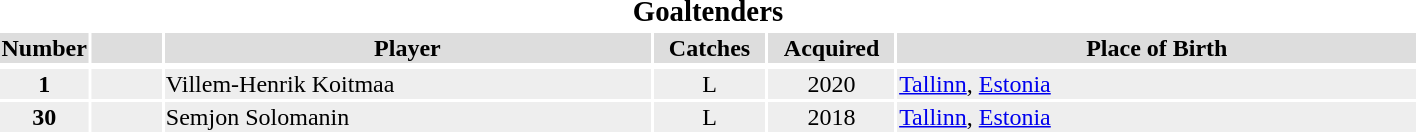<table width=75%>
<tr>
<th colspan=6><big>Goaltenders</big></th>
</tr>
<tr bgcolor="#dddddd">
<th width=5%>Number</th>
<th width=5%></th>
<th !width=15%>Player</th>
<th width=8%>Catches</th>
<th width=9%>Acquired</th>
<th width=37%>Place of Birth</th>
</tr>
<tr>
</tr>
<tr bgcolor="#eeeeee">
<td align=center><strong>1</strong></td>
<td align=center></td>
<td>Villem-Henrik Koitmaa</td>
<td align=center>L</td>
<td align=center>2020</td>
<td><a href='#'>Tallinn</a>, <a href='#'>Estonia</a></td>
</tr>
<tr bgcolor="#eeeeee">
<td align=center><strong>30</strong></td>
<td align=center></td>
<td>Semjon Solomanin</td>
<td align=center>L</td>
<td align=center>2018</td>
<td><a href='#'>Tallinn</a>, <a href='#'>Estonia</a></td>
</tr>
</table>
